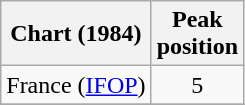<table class="wikitable sortable">
<tr>
<th>Chart (1984)</th>
<th>Peak<br> position</th>
</tr>
<tr>
<td>France (<a href='#'>IFOP</a>)</td>
<td align="center">5</td>
</tr>
<tr>
</tr>
</table>
